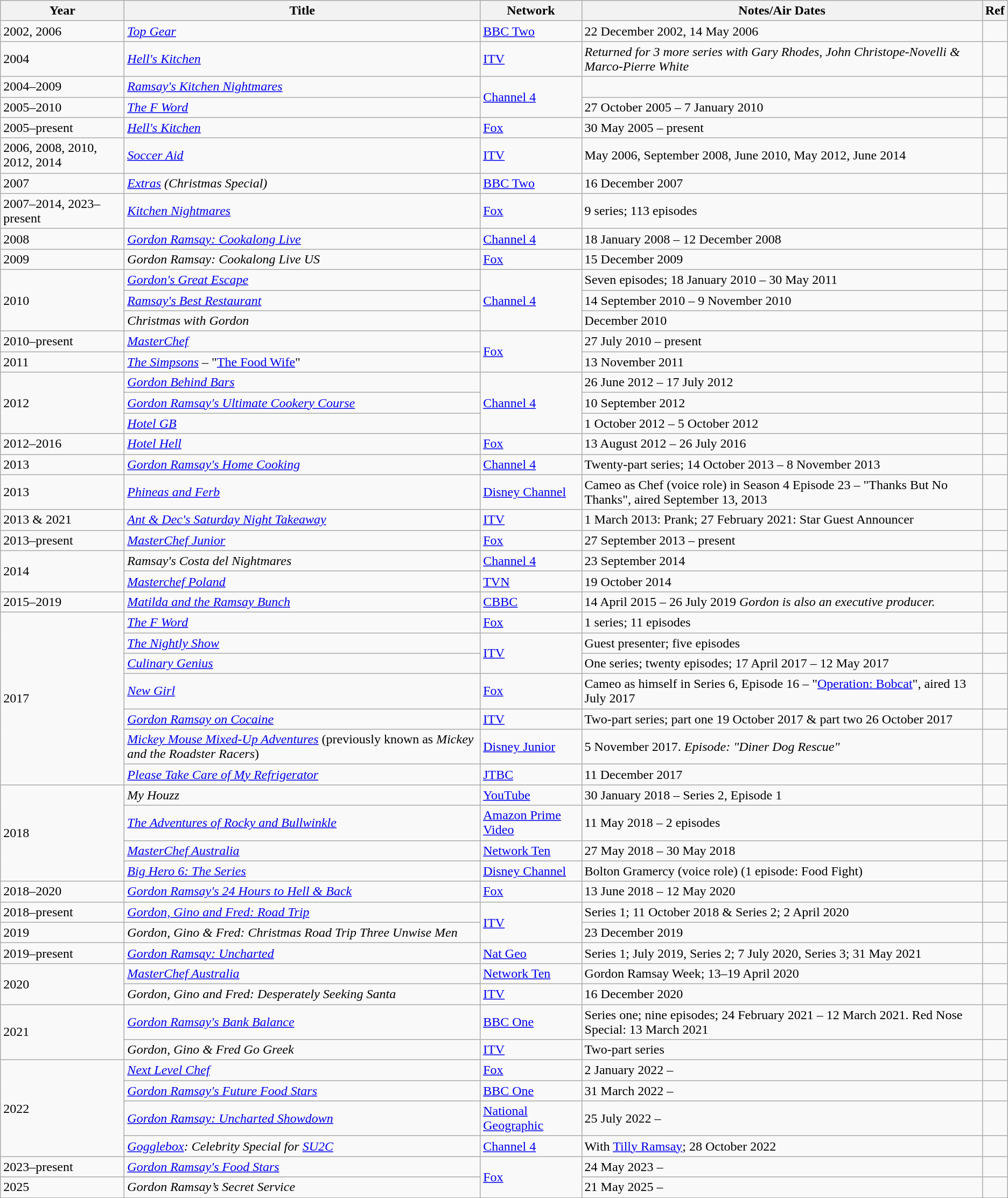<table class="wikitable">
<tr>
<th>Year</th>
<th>Title</th>
<th>Network</th>
<th>Notes/Air Dates</th>
<th>Ref</th>
</tr>
<tr>
<td>2002, 2006</td>
<td><em><a href='#'>Top Gear</a></em></td>
<td><a href='#'>BBC Two</a></td>
<td>22 December 2002, 14 May 2006</td>
<td></td>
</tr>
<tr>
<td>2004</td>
<td><em><a href='#'>Hell's Kitchen</a></em></td>
<td><a href='#'>ITV</a></td>
<td><em>Returned for 3 more series with Gary Rhodes, John Christope-Novelli & Marco-Pierre White</em></td>
<td></td>
</tr>
<tr>
<td>2004–2009</td>
<td><em><a href='#'>Ramsay's Kitchen Nightmares</a></em></td>
<td rowspan="2"><a href='#'>Channel 4</a></td>
<td></td>
<td></td>
</tr>
<tr>
<td>2005–2010</td>
<td><em><a href='#'>The F Word</a></em></td>
<td>27 October 2005 – 7 January 2010</td>
<td></td>
</tr>
<tr>
<td>2005–present</td>
<td><em><a href='#'>Hell's Kitchen</a></em></td>
<td><a href='#'>Fox</a></td>
<td>30 May 2005 – present</td>
<td></td>
</tr>
<tr>
<td>2006, 2008, 2010, 2012, 2014</td>
<td><em><a href='#'>Soccer Aid</a></em></td>
<td><a href='#'>ITV</a></td>
<td>May 2006, September 2008, June 2010, May 2012, June 2014</td>
<td></td>
</tr>
<tr>
<td>2007</td>
<td><em><a href='#'>Extras</a> (Christmas Special)</em></td>
<td><a href='#'>BBC Two</a></td>
<td>16 December 2007</td>
<td></td>
</tr>
<tr>
<td>2007–2014, 2023–present</td>
<td><em><a href='#'>Kitchen Nightmares</a></em></td>
<td><a href='#'>Fox</a></td>
<td>9 series; 113 episodes</td>
<td></td>
</tr>
<tr>
<td>2008</td>
<td><em><a href='#'>Gordon Ramsay: Cookalong Live</a> </em></td>
<td><a href='#'>Channel 4</a></td>
<td>18 January 2008 – 12 December 2008</td>
<td></td>
</tr>
<tr>
<td>2009</td>
<td><em>Gordon Ramsay: Cookalong Live US</em></td>
<td><a href='#'>Fox</a></td>
<td>15 December 2009</td>
<td></td>
</tr>
<tr>
<td rowspan="3">2010</td>
<td><em><a href='#'>Gordon's Great Escape</a></em></td>
<td rowspan="3"><a href='#'>Channel 4</a></td>
<td>Seven episodes; 18 January 2010 – 30 May 2011</td>
<td></td>
</tr>
<tr>
<td><em><a href='#'>Ramsay's Best Restaurant</a></em></td>
<td>14 September 2010 – 9 November 2010</td>
<td></td>
</tr>
<tr>
<td><em>Christmas with Gordon</em></td>
<td>December 2010</td>
<td></td>
</tr>
<tr>
<td>2010–present</td>
<td><em><a href='#'>MasterChef</a></em></td>
<td rowspan="2"><a href='#'>Fox</a></td>
<td>27 July 2010 – present</td>
<td></td>
</tr>
<tr>
<td>2011</td>
<td><em><a href='#'>The Simpsons</a></em> – "<a href='#'>The Food Wife</a>"</td>
<td>13 November 2011</td>
<td></td>
</tr>
<tr>
<td rowspan="3">2012</td>
<td><em><a href='#'>Gordon Behind Bars</a></em></td>
<td rowspan="3"><a href='#'>Channel 4</a></td>
<td>26 June 2012 – 17 July 2012</td>
<td></td>
</tr>
<tr>
<td><em><a href='#'>Gordon Ramsay's Ultimate Cookery Course</a></em></td>
<td>10 September 2012</td>
<td></td>
</tr>
<tr>
<td><em><a href='#'>Hotel GB</a></em></td>
<td>1 October 2012 – 5 October 2012</td>
<td></td>
</tr>
<tr>
<td>2012–2016</td>
<td><em><a href='#'>Hotel Hell</a></em></td>
<td><a href='#'>Fox</a></td>
<td>13 August 2012 – 26 July 2016</td>
<td></td>
</tr>
<tr>
<td>2013</td>
<td><em><a href='#'>Gordon Ramsay's Home Cooking</a></em></td>
<td><a href='#'>Channel 4</a></td>
<td>Twenty-part series; 14 October 2013 – 8 November 2013</td>
<td></td>
</tr>
<tr>
<td>2013</td>
<td><em><a href='#'>Phineas and Ferb</a></em></td>
<td><a href='#'>Disney Channel</a></td>
<td>Cameo as Chef (voice role) in Season 4 Episode 23 – "Thanks But No Thanks", aired September 13, 2013</td>
<td></td>
</tr>
<tr>
<td>2013 & 2021</td>
<td><em><a href='#'>Ant & Dec's Saturday Night Takeaway</a></em></td>
<td><a href='#'>ITV</a></td>
<td>1 March 2013: Prank; 27 February 2021: Star Guest Announcer</td>
<td></td>
</tr>
<tr>
<td>2013–present</td>
<td><em><a href='#'>MasterChef Junior</a></em></td>
<td><a href='#'>Fox</a></td>
<td>27 September 2013 – present</td>
<td></td>
</tr>
<tr>
<td rowspan="2">2014</td>
<td><em>Ramsay's Costa del Nightmares</em></td>
<td><a href='#'>Channel 4</a></td>
<td>23 September 2014</td>
<td></td>
</tr>
<tr>
<td><em><a href='#'>Masterchef Poland</a></em></td>
<td><a href='#'>TVN</a></td>
<td>19 October 2014</td>
<td></td>
</tr>
<tr>
<td>2015–2019</td>
<td><em><a href='#'>Matilda and the Ramsay Bunch</a></em></td>
<td><a href='#'>CBBC</a></td>
<td>14 April 2015 – 26 July 2019 <em>Gordon is also an executive producer.</em></td>
<td></td>
</tr>
<tr>
<td rowspan="7">2017</td>
<td><a href='#'><em>The F Word</em></a></td>
<td><a href='#'>Fox</a></td>
<td>1 series; 11 episodes</td>
<td></td>
</tr>
<tr>
<td><em><a href='#'>The Nightly Show</a></em></td>
<td rowspan="2"><a href='#'>ITV</a></td>
<td>Guest presenter; five episodes</td>
<td></td>
</tr>
<tr>
<td><em><a href='#'>Culinary Genius</a></em></td>
<td>One series; twenty episodes; 17 April 2017 – 12 May 2017</td>
<td></td>
</tr>
<tr>
<td><em><a href='#'>New Girl</a></em></td>
<td><a href='#'>Fox</a></td>
<td>Cameo as himself in Series 6, Episode 16 – "<a href='#'>Operation: Bobcat</a>", aired 13 July 2017</td>
<td></td>
</tr>
<tr>
<td><em><a href='#'>Gordon Ramsay on Cocaine</a></em></td>
<td><a href='#'>ITV</a></td>
<td>Two-part series; part one 19 October 2017 & part two 26 October 2017</td>
<td></td>
</tr>
<tr>
<td><em><a href='#'>Mickey Mouse Mixed-Up Adventures</a></em> (previously known as <em>Mickey and the Roadster Racers</em>)</td>
<td><a href='#'>Disney Junior</a></td>
<td>5 November 2017. <em>Episode: "Diner Dog Rescue"</em></td>
<td></td>
</tr>
<tr>
<td><em><a href='#'>Please Take Care of My Refrigerator</a></em></td>
<td><a href='#'>JTBC</a></td>
<td>11 December 2017</td>
<td></td>
</tr>
<tr>
<td rowspan="4">2018</td>
<td><em>My Houzz</em></td>
<td><a href='#'>YouTube</a></td>
<td>30 January 2018 – Series 2, Episode 1</td>
<td></td>
</tr>
<tr>
<td><em><a href='#'>The Adventures of Rocky and Bullwinkle</a></em></td>
<td><a href='#'>Amazon Prime Video</a></td>
<td>11 May 2018 – 2 episodes</td>
<td></td>
</tr>
<tr>
<td><em><a href='#'>MasterChef Australia</a></em></td>
<td><a href='#'>Network Ten</a></td>
<td>27 May 2018 – 30 May 2018</td>
<td></td>
</tr>
<tr>
<td><em><a href='#'>Big Hero 6: The Series</a></em></td>
<td><a href='#'>Disney Channel</a></td>
<td>Bolton Gramercy (voice role) (1 episode: Food Fight)</td>
<td></td>
</tr>
<tr>
<td>2018–2020</td>
<td><em><a href='#'>Gordon Ramsay's 24 Hours to Hell & Back</a></em></td>
<td><a href='#'>Fox</a></td>
<td>13 June 2018 – 12 May 2020</td>
<td></td>
</tr>
<tr>
<td>2018–present</td>
<td><em><a href='#'>Gordon, Gino and Fred: Road Trip</a></em></td>
<td rowspan="2"><a href='#'>ITV</a></td>
<td>Series 1; 11 October 2018 & Series 2; 2 April 2020</td>
<td></td>
</tr>
<tr>
<td>2019</td>
<td><em>Gordon, Gino & Fred: Christmas Road Trip Three Unwise Men</em></td>
<td>23 December 2019</td>
<td></td>
</tr>
<tr>
<td>2019–present</td>
<td><em><a href='#'>Gordon Ramsay: Uncharted</a></em></td>
<td><a href='#'>Nat Geo</a></td>
<td>Series 1; July 2019, Series 2; 7 July 2020, Series 3; 31 May 2021</td>
<td></td>
</tr>
<tr>
<td rowspan=2>2020</td>
<td><em><a href='#'>MasterChef Australia</a></em></td>
<td><a href='#'>Network Ten</a></td>
<td>Gordon Ramsay Week; 13–19 April 2020</td>
<td></td>
</tr>
<tr>
<td><em>Gordon, Gino and Fred: Desperately Seeking Santa</em></td>
<td><a href='#'>ITV</a></td>
<td>16 December 2020</td>
<td></td>
</tr>
<tr>
<td rowspan=2>2021</td>
<td><em><a href='#'>Gordon Ramsay's Bank Balance</a></em></td>
<td><a href='#'>BBC One</a></td>
<td>Series one; nine episodes; 24 February 2021 – 12 March 2021. Red Nose Special: 13 March 2021</td>
<td></td>
</tr>
<tr>
<td><em>Gordon, Gino & Fred Go Greek</em></td>
<td><a href='#'>ITV</a></td>
<td>Two-part series</td>
<td></td>
</tr>
<tr>
<td rowspan=4>2022</td>
<td><em><a href='#'>Next Level Chef</a></em></td>
<td><a href='#'>Fox</a></td>
<td>2 January 2022 –</td>
<td></td>
</tr>
<tr>
<td><em><a href='#'>Gordon Ramsay's Future Food Stars</a></em></td>
<td><a href='#'>BBC One</a></td>
<td>31 March 2022 –</td>
<td></td>
</tr>
<tr>
<td><em><a href='#'>Gordon Ramsay: Uncharted Showdown</a></em></td>
<td><a href='#'>National Geographic</a></td>
<td>25 July 2022 –</td>
<td></td>
</tr>
<tr>
<td><em><a href='#'>Gogglebox</a>: Celebrity Special for <a href='#'>SU2C</a></em></td>
<td><a href='#'>Channel 4</a></td>
<td>With <a href='#'>Tilly Ramsay</a>; 28 October 2022</td>
<td></td>
</tr>
<tr>
<td>2023–present</td>
<td><em><a href='#'>Gordon Ramsay's Food Stars</a></em></td>
<td rowspan=2><a href='#'>Fox</a></td>
<td>24 May 2023 –</td>
<td></td>
</tr>
<tr>
<td>2025</td>
<td><em>Gordon Ramsay’s Secret Service</em></td>
<td>21 May 2025 –</td>
<td></td>
</tr>
</table>
